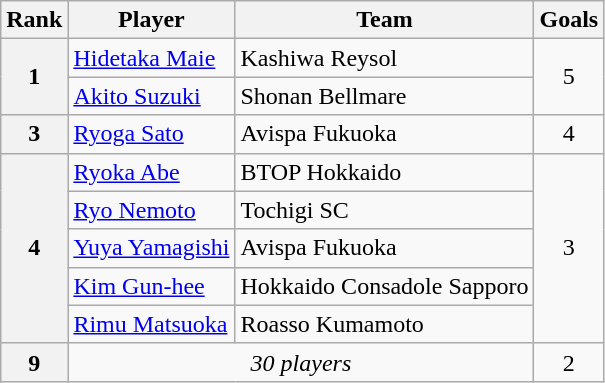<table class="wikitable" style="text-align:center">
<tr>
<th>Rank</th>
<th>Player</th>
<th>Team</th>
<th>Goals</th>
</tr>
<tr>
<th rowspan=2>1</th>
<td align="left"> <a href='#'>Hidetaka Maie</a></td>
<td align="left">Kashiwa Reysol</td>
<td rowspan=2>5</td>
</tr>
<tr>
<td align="left"> <a href='#'>Akito Suzuki</a></td>
<td align="left">Shonan Bellmare</td>
</tr>
<tr>
<th rowspan=1>3</th>
<td align="left"> <a href='#'>Ryoga Sato</a></td>
<td align="left">Avispa Fukuoka</td>
<td rowspan=1>4</td>
</tr>
<tr>
<th rowspan=5>4</th>
<td align="left"> <a href='#'>Ryoka Abe</a></td>
<td align="left">BTOP Hokkaido</td>
<td rowspan=5>3</td>
</tr>
<tr>
<td align="left"> <a href='#'>Ryo Nemoto</a></td>
<td align="left">Tochigi SC</td>
</tr>
<tr>
<td align="left"> <a href='#'>Yuya Yamagishi</a></td>
<td align="left">Avispa Fukuoka</td>
</tr>
<tr>
<td align="left"> <a href='#'>Kim Gun-hee</a></td>
<td align="left">Hokkaido Consadole Sapporo</td>
</tr>
<tr>
<td align="left"> <a href='#'>Rimu Matsuoka</a></td>
<td align="left">Roasso Kumamoto</td>
</tr>
<tr>
<th>9</th>
<td colspan=2><em>30 players</em></td>
<td>2<br></td>
</tr>
</table>
